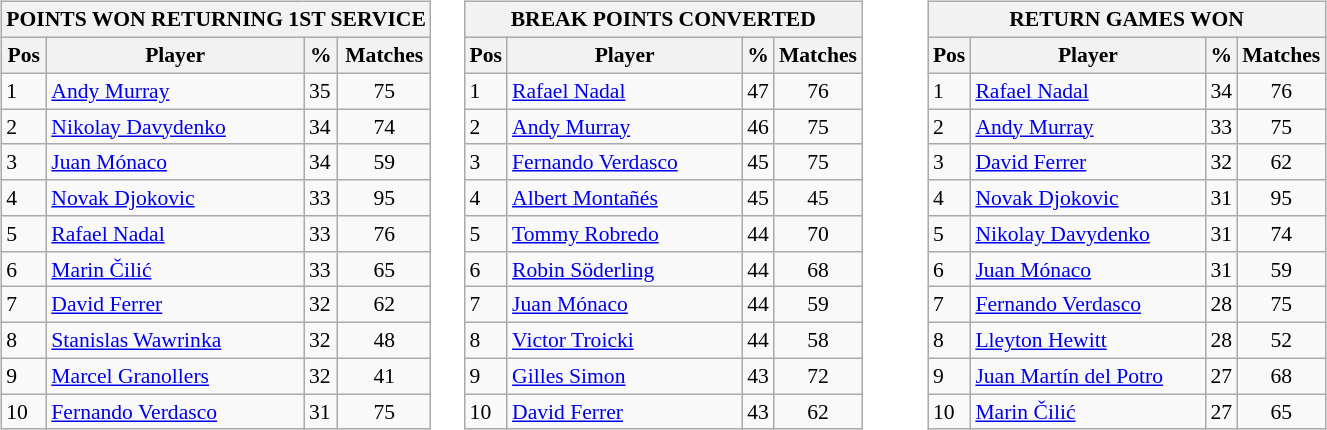<table>
<tr>
<td valign=top width=33% align=left><br><table class="wikitable" style="font-size:90%">
<tr>
<th colspan="4">POINTS WON RETURNING 1ST SERVICE</th>
</tr>
<tr>
<th>Pos</th>
<th width="165">Player</th>
<th>%</th>
<th>Matches</th>
</tr>
<tr>
<td>1</td>
<td> <a href='#'>Andy Murray</a></td>
<td>35</td>
<td align=center>75</td>
</tr>
<tr>
<td>2</td>
<td> <a href='#'>Nikolay Davydenko</a></td>
<td>34</td>
<td align=center>74</td>
</tr>
<tr>
<td>3</td>
<td> <a href='#'>Juan Mónaco</a></td>
<td>34</td>
<td align=center>59</td>
</tr>
<tr>
<td>4</td>
<td> <a href='#'>Novak Djokovic</a></td>
<td>33</td>
<td align=center>95</td>
</tr>
<tr>
<td>5</td>
<td> <a href='#'>Rafael Nadal</a></td>
<td>33</td>
<td align=center>76</td>
</tr>
<tr>
<td>6</td>
<td> <a href='#'>Marin Čilić</a></td>
<td>33</td>
<td align=center>65</td>
</tr>
<tr>
<td>7</td>
<td> <a href='#'>David Ferrer</a></td>
<td>32</td>
<td align=center>62</td>
</tr>
<tr>
<td>8</td>
<td> <a href='#'>Stanislas Wawrinka</a></td>
<td>32</td>
<td align=center>48</td>
</tr>
<tr>
<td>9</td>
<td> <a href='#'>Marcel Granollers</a></td>
<td>32</td>
<td align=center>41</td>
</tr>
<tr>
<td>10</td>
<td> <a href='#'>Fernando Verdasco</a></td>
<td>31</td>
<td align=center>75</td>
</tr>
</table>
</td>
<td valign=top width=33% align=left><br><table class="wikitable" style="font-size:90%">
<tr>
<th colspan="4">BREAK POINTS CONVERTED</th>
</tr>
<tr>
<th>Pos</th>
<th width="150">Player</th>
<th>%</th>
<th>Matches</th>
</tr>
<tr>
<td>1</td>
<td> <a href='#'>Rafael Nadal</a></td>
<td>47</td>
<td align=center>76</td>
</tr>
<tr>
<td>2</td>
<td> <a href='#'>Andy Murray</a></td>
<td>46</td>
<td align=center>75</td>
</tr>
<tr>
<td>3</td>
<td> <a href='#'>Fernando Verdasco</a></td>
<td>45</td>
<td align=center>75</td>
</tr>
<tr>
<td>4</td>
<td> <a href='#'>Albert Montañés</a></td>
<td>45</td>
<td align=center>45</td>
</tr>
<tr>
<td>5</td>
<td> <a href='#'>Tommy Robredo</a></td>
<td>44</td>
<td align=center>70</td>
</tr>
<tr>
<td>6</td>
<td> <a href='#'>Robin Söderling</a></td>
<td>44</td>
<td align=center>68</td>
</tr>
<tr>
<td>7</td>
<td> <a href='#'>Juan Mónaco</a></td>
<td>44</td>
<td align=center>59</td>
</tr>
<tr>
<td>8</td>
<td> <a href='#'>Victor Troicki</a></td>
<td>44</td>
<td align=center>58</td>
</tr>
<tr>
<td>9</td>
<td> <a href='#'>Gilles Simon</a></td>
<td>43</td>
<td align=center>72</td>
</tr>
<tr>
<td>10</td>
<td> <a href='#'>David Ferrer</a></td>
<td>43</td>
<td align=center>62</td>
</tr>
</table>
</td>
<td valign=top width=33% align=left><br><table class="wikitable" style="font-size:90%">
<tr>
<th colspan="4">RETURN GAMES WON</th>
</tr>
<tr>
<th>Pos</th>
<th width="150">Player</th>
<th>%</th>
<th>Matches</th>
</tr>
<tr>
<td>1</td>
<td> <a href='#'>Rafael Nadal</a></td>
<td>34</td>
<td align=center>76</td>
</tr>
<tr>
<td>2</td>
<td> <a href='#'>Andy Murray</a></td>
<td>33</td>
<td align=center>75</td>
</tr>
<tr>
<td>3</td>
<td> <a href='#'>David Ferrer</a></td>
<td>32</td>
<td align=center>62</td>
</tr>
<tr>
<td>4</td>
<td> <a href='#'>Novak Djokovic</a></td>
<td>31</td>
<td align=center>95</td>
</tr>
<tr>
<td>5</td>
<td> <a href='#'>Nikolay Davydenko</a></td>
<td>31</td>
<td align=center>74</td>
</tr>
<tr>
<td>6</td>
<td> <a href='#'>Juan Mónaco</a></td>
<td>31</td>
<td align=center>59</td>
</tr>
<tr>
<td>7</td>
<td> <a href='#'>Fernando Verdasco</a></td>
<td>28</td>
<td align=center>75</td>
</tr>
<tr>
<td>8</td>
<td> <a href='#'>Lleyton Hewitt</a></td>
<td>28</td>
<td align=center>52</td>
</tr>
<tr>
<td>9</td>
<td> <a href='#'>Juan Martín del Potro</a></td>
<td>27</td>
<td align=center>68</td>
</tr>
<tr>
<td>10</td>
<td> <a href='#'>Marin Čilić</a></td>
<td>27</td>
<td align=center>65</td>
</tr>
</table>
</td>
</tr>
</table>
